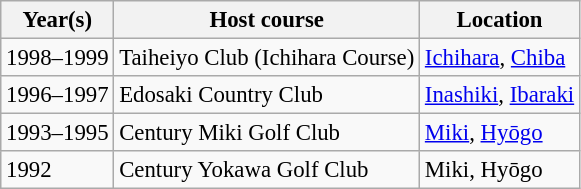<table class=wikitable style="font-size:95%">
<tr>
<th>Year(s)</th>
<th>Host course</th>
<th>Location</th>
</tr>
<tr>
<td>1998–1999</td>
<td>Taiheiyo Club (Ichihara Course)</td>
<td><a href='#'>Ichihara</a>, <a href='#'>Chiba</a></td>
</tr>
<tr>
<td>1996–1997</td>
<td>Edosaki Country Club</td>
<td><a href='#'>Inashiki</a>, <a href='#'>Ibaraki</a></td>
</tr>
<tr>
<td>1993–1995</td>
<td>Century Miki Golf Club</td>
<td><a href='#'>Miki</a>, <a href='#'>Hyōgo</a></td>
</tr>
<tr>
<td>1992</td>
<td>Century Yokawa Golf Club</td>
<td>Miki, Hyōgo</td>
</tr>
</table>
